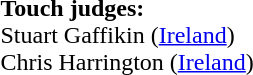<table style="width:100%">
<tr>
<td><br><strong>Touch judges:</strong>
<br>Stuart Gaffikin (<a href='#'>Ireland</a>)
<br>Chris Harrington (<a href='#'>Ireland</a>)</td>
</tr>
</table>
